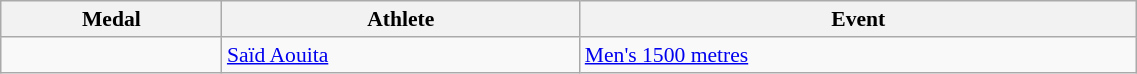<table class="wikitable" style="font-size:90%" width=60%>
<tr>
<th>Medal</th>
<th>Athlete</th>
<th>Event</th>
</tr>
<tr>
<td></td>
<td><a href='#'>Saïd Aouita</a></td>
<td><a href='#'>Men's 1500 metres</a></td>
</tr>
</table>
